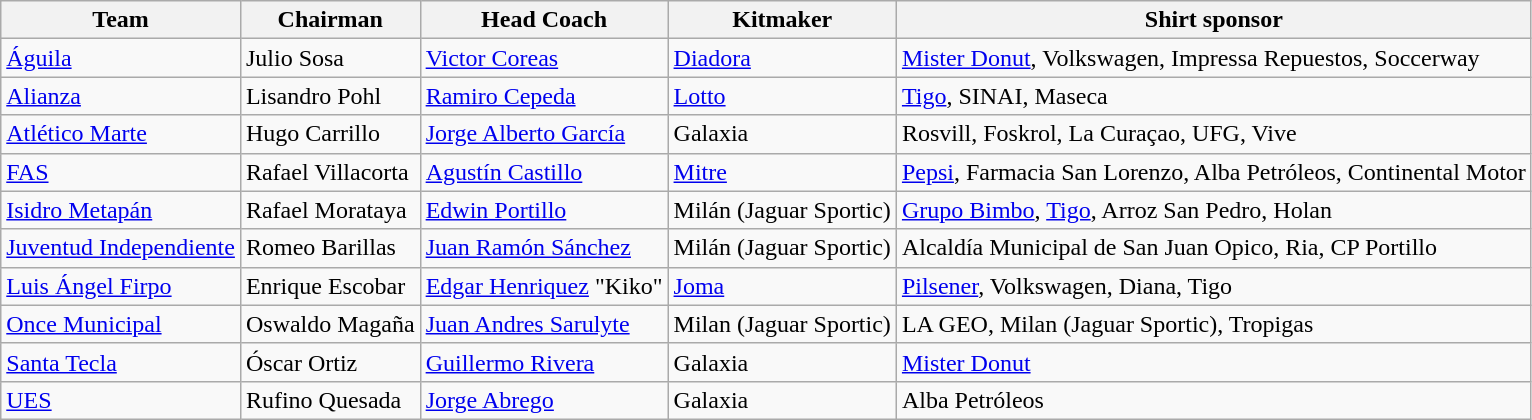<table class="wikitable sortable" style="text-align: left;">
<tr>
<th>Team</th>
<th>Chairman</th>
<th>Head Coach</th>
<th>Kitmaker</th>
<th>Shirt sponsor</th>
</tr>
<tr>
<td><a href='#'>Águila</a></td>
<td> Julio Sosa</td>
<td> <a href='#'>Victor Coreas</a></td>
<td><a href='#'>Diadora</a></td>
<td><a href='#'>Mister Donut</a>, Volkswagen, Impressa Repuestos, Soccerway</td>
</tr>
<tr>
<td><a href='#'>Alianza</a></td>
<td> Lisandro Pohl</td>
<td> <a href='#'>Ramiro Cepeda</a></td>
<td><a href='#'>Lotto</a></td>
<td><a href='#'>Tigo</a>, SINAI, Maseca</td>
</tr>
<tr>
<td><a href='#'>Atlético Marte</a></td>
<td> Hugo Carrillo</td>
<td> <a href='#'>Jorge Alberto García</a></td>
<td>Galaxia</td>
<td>Rosvill, Foskrol, La Curaçao, UFG, Vive</td>
</tr>
<tr>
<td><a href='#'>FAS</a></td>
<td> Rafael Villacorta</td>
<td> <a href='#'>Agustín Castillo</a></td>
<td><a href='#'>Mitre</a></td>
<td><a href='#'>Pepsi</a>, Farmacia San Lorenzo, Alba Petróleos, Continental Motor</td>
</tr>
<tr>
<td><a href='#'>Isidro Metapán</a></td>
<td> Rafael Morataya</td>
<td> <a href='#'>Edwin Portillo</a></td>
<td>Milán (Jaguar Sportic)</td>
<td><a href='#'>Grupo Bimbo</a>, <a href='#'>Tigo</a>, Arroz San Pedro, Holan</td>
</tr>
<tr>
<td><a href='#'>Juventud Independiente</a></td>
<td> Romeo Barillas</td>
<td> <a href='#'>Juan Ramón Sánchez</a></td>
<td>Milán (Jaguar Sportic)</td>
<td>Alcaldía Municipal de San Juan Opico, Ria, CP Portillo</td>
</tr>
<tr>
<td><a href='#'>Luis Ángel Firpo</a></td>
<td> Enrique Escobar</td>
<td> <a href='#'>Edgar Henriquez</a> "Kiko"</td>
<td><a href='#'>Joma</a></td>
<td><a href='#'>Pilsener</a>, Volkswagen, Diana, Tigo</td>
</tr>
<tr>
<td><a href='#'>Once Municipal</a></td>
<td> Oswaldo Magaña</td>
<td> <a href='#'>Juan Andres Sarulyte</a></td>
<td>Milan (Jaguar Sportic)</td>
<td>LA GEO, Milan (Jaguar Sportic), Tropigas</td>
</tr>
<tr>
<td><a href='#'>Santa Tecla</a></td>
<td> Óscar Ortiz</td>
<td>  <a href='#'>Guillermo Rivera</a></td>
<td>Galaxia</td>
<td><a href='#'>Mister Donut</a></td>
</tr>
<tr>
<td><a href='#'>UES</a></td>
<td> Rufino Quesada</td>
<td> <a href='#'>Jorge Abrego</a></td>
<td>Galaxia</td>
<td>Alba Petróleos</td>
</tr>
</table>
